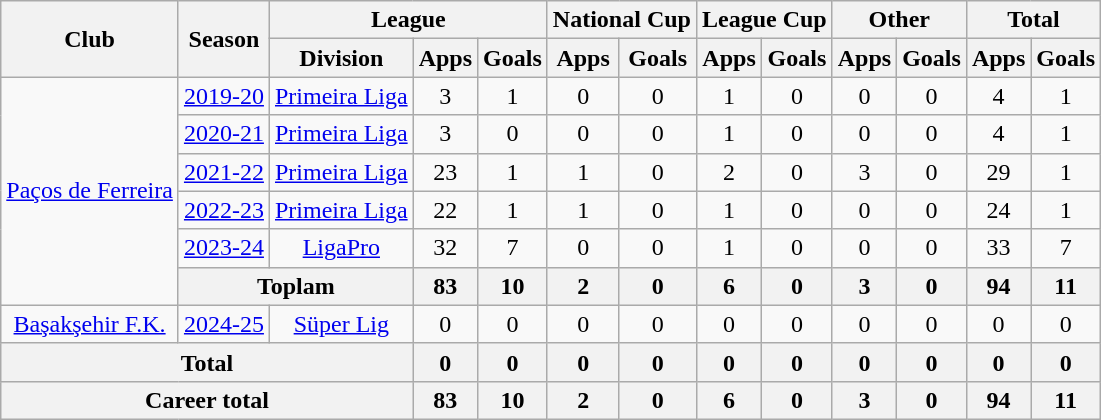<table class="wikitable" style="text-align: center;">
<tr>
<th rowspan="2">Club</th>
<th rowspan="2">Season</th>
<th colspan="3">League</th>
<th colspan="2">National Cup</th>
<th colspan="2">League Cup</th>
<th colspan="2">Other</th>
<th colspan="2">Total</th>
</tr>
<tr>
<th>Division</th>
<th>Apps</th>
<th>Goals</th>
<th>Apps</th>
<th>Goals</th>
<th>Apps</th>
<th>Goals</th>
<th>Apps</th>
<th>Goals</th>
<th>Apps</th>
<th>Goals</th>
</tr>
<tr>
<td rowspan="6"><a href='#'>Paços de Ferreira</a></td>
<td><a href='#'>2019-20</a></td>
<td><a href='#'>Primeira Liga</a></td>
<td>3</td>
<td>1</td>
<td>0</td>
<td>0</td>
<td>1</td>
<td>0</td>
<td>0</td>
<td>0</td>
<td>4</td>
<td>1</td>
</tr>
<tr>
<td><a href='#'>2020-21</a></td>
<td><a href='#'>Primeira Liga</a></td>
<td>3</td>
<td>0</td>
<td>0</td>
<td>0</td>
<td>1</td>
<td>0</td>
<td>0</td>
<td>0</td>
<td>4</td>
<td>1</td>
</tr>
<tr>
<td><a href='#'>2021-22</a></td>
<td><a href='#'>Primeira Liga</a></td>
<td>23</td>
<td>1</td>
<td>1</td>
<td>0</td>
<td>2</td>
<td>0</td>
<td>3</td>
<td>0</td>
<td>29</td>
<td>1</td>
</tr>
<tr>
<td><a href='#'>2022-23</a></td>
<td><a href='#'>Primeira Liga</a></td>
<td>22</td>
<td>1</td>
<td>1</td>
<td>0</td>
<td>1</td>
<td>0</td>
<td>0</td>
<td>0</td>
<td>24</td>
<td>1</td>
</tr>
<tr>
<td><a href='#'>2023-24</a></td>
<td><a href='#'>LigaPro</a></td>
<td>32</td>
<td>7</td>
<td>0</td>
<td>0</td>
<td>1</td>
<td>0</td>
<td>0</td>
<td>0</td>
<td>33</td>
<td>7</td>
</tr>
<tr>
<th colspan="2">Toplam</th>
<th>83</th>
<th>10</th>
<th>2</th>
<th>0</th>
<th>6</th>
<th>0</th>
<th>3</th>
<th>0</th>
<th>94</th>
<th>11</th>
</tr>
<tr>
<td><a href='#'>Başakşehir F.K.</a></td>
<td><a href='#'>2024-25</a></td>
<td><a href='#'>Süper Lig</a></td>
<td>0</td>
<td>0</td>
<td>0</td>
<td>0</td>
<td>0</td>
<td>0</td>
<td>0</td>
<td>0</td>
<td>0</td>
<td>0</td>
</tr>
<tr>
<th colspan="3">Total</th>
<th>0</th>
<th>0</th>
<th>0</th>
<th>0</th>
<th>0</th>
<th>0</th>
<th>0</th>
<th>0</th>
<th>0</th>
<th>0</th>
</tr>
<tr>
<th colspan="3">Career total</th>
<th>83</th>
<th>10</th>
<th>2</th>
<th>0</th>
<th>6</th>
<th>0</th>
<th>3</th>
<th>0</th>
<th>94</th>
<th>11</th>
</tr>
</table>
